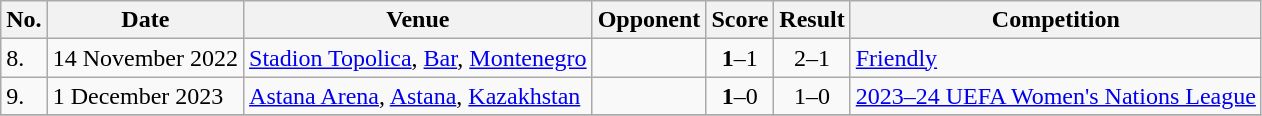<table class="wikitable">
<tr>
<th>No.</th>
<th>Date</th>
<th>Venue</th>
<th>Opponent</th>
<th>Score</th>
<th>Result</th>
<th>Competition</th>
</tr>
<tr>
<td>8.</td>
<td>14 November 2022</td>
<td><a href='#'>Stadion Topolica</a>, <a href='#'>Bar</a>, <a href='#'>Montenegro</a></td>
<td></td>
<td align=center><strong>1</strong>–1</td>
<td align=center>2–1</td>
<td><a href='#'>Friendly</a></td>
</tr>
<tr>
<td>9.</td>
<td>1 December 2023</td>
<td><a href='#'>Astana Arena</a>, <a href='#'>Astana</a>, <a href='#'>Kazakhstan</a></td>
<td></td>
<td align=center><strong>1</strong>–0</td>
<td align=center>1–0</td>
<td><a href='#'>2023–24 UEFA Women's Nations League</a></td>
</tr>
<tr>
</tr>
</table>
